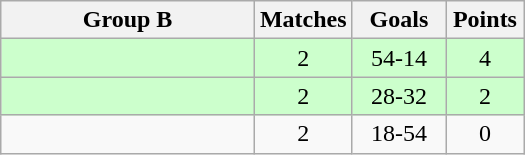<table class="wikitable" style="text-align:center;" width="350px">
<tr>
<th>Group B</th>
<th width="45px">Matches</th>
<th width="55px">Goals</th>
<th width="45px">Points</th>
</tr>
<tr bgcolor="#ccffcc">
<td align="left"></td>
<td>2</td>
<td>54-14</td>
<td>4</td>
</tr>
<tr bgcolor="#ccffcc">
<td align="left"></td>
<td>2</td>
<td>28-32</td>
<td>2</td>
</tr>
<tr>
<td align="left"></td>
<td>2</td>
<td>18-54</td>
<td>0</td>
</tr>
</table>
